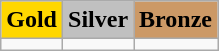<table class=wikitable>
<tr>
<td align=center bgcolor=gold> <strong>Gold</strong></td>
<td align=center bgcolor=silver> <strong>Silver</strong></td>
<td align=center bgcolor=cc9966> <strong>Bronze</strong></td>
</tr>
<tr>
<td></td>
<td></td>
<td></td>
</tr>
</table>
